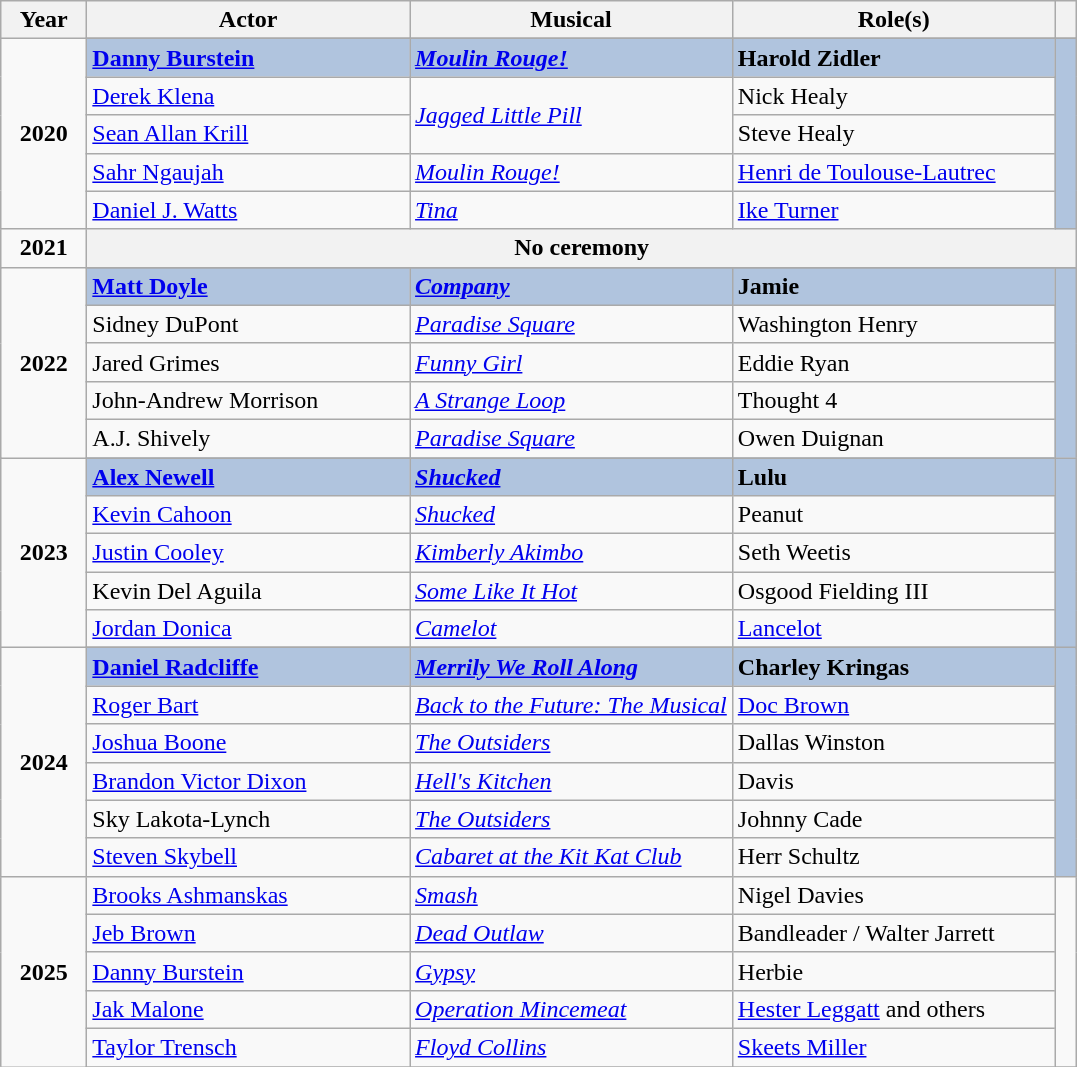<table class="wikitable sortable">
<tr>
<th scope="col" style="width:8%;">Year</th>
<th scope="col" style="width:30%;">Actor</th>
<th scope="col" style="width:30%;">Musical</th>
<th scope="col" style="width:30%;">Role(s)</th>
<th scope="col" style="width:2%;" class="unsortable"></th>
</tr>
<tr>
<td rowspan="6" align="center"><strong>2020</strong> <br> </td>
</tr>
<tr style="background:#B0C4DE">
<td><strong><a href='#'>Danny Burstein</a></strong></td>
<td><strong><em><a href='#'>Moulin Rouge!</a></em></strong></td>
<td><strong>Harold Zidler</strong></td>
<td rowspan="5" align="center"></td>
</tr>
<tr>
<td><a href='#'>Derek Klena</a></td>
<td rowspan="2"><em><a href='#'>Jagged Little Pill</a></em></td>
<td>Nick Healy</td>
</tr>
<tr>
<td><a href='#'>Sean Allan Krill</a></td>
<td>Steve Healy</td>
</tr>
<tr>
<td><a href='#'>Sahr Ngaujah</a></td>
<td><em><a href='#'>Moulin Rouge!</a></em></td>
<td><a href='#'>Henri de Toulouse-Lautrec</a></td>
</tr>
<tr>
<td><a href='#'>Daniel J. Watts</a></td>
<td><em><a href='#'>Tina</a></em></td>
<td><a href='#'>Ike Turner</a></td>
</tr>
<tr>
<td align="center"><strong>2021</strong></td>
<th colspan="4">No ceremony</th>
</tr>
<tr>
<td rowspan="6" align="center"><strong>2022</strong> <br> </td>
</tr>
<tr style="background:#B0C4DE">
<td><strong><a href='#'>Matt Doyle</a></strong></td>
<td><strong><em><a href='#'>Company</a></em></strong></td>
<td><strong>Jamie</strong></td>
<td rowspan="6" align="center"></td>
</tr>
<tr>
<td>Sidney DuPont</td>
<td><em><a href='#'>Paradise Square</a></em></td>
<td>Washington Henry</td>
</tr>
<tr>
<td>Jared Grimes</td>
<td><em><a href='#'>Funny Girl</a></em></td>
<td>Eddie Ryan</td>
</tr>
<tr>
<td>John-Andrew Morrison</td>
<td><em><a href='#'>A Strange Loop</a></em></td>
<td>Thought 4</td>
</tr>
<tr>
<td>A.J. Shively</td>
<td><em><a href='#'>Paradise Square</a></em></td>
<td>Owen Duignan</td>
</tr>
<tr>
<td rowspan="6" align="center"><strong>2023</strong> <br> </td>
</tr>
<tr style="background:#B0C4DE">
<td><strong><a href='#'>Alex Newell</a></strong></td>
<td><strong><em><a href='#'>Shucked</a></em></strong></td>
<td><strong>Lulu</strong></td>
<td rowspan="6" align="center"></td>
</tr>
<tr>
<td><a href='#'>Kevin Cahoon</a></td>
<td><em><a href='#'>Shucked</a></em></td>
<td>Peanut</td>
</tr>
<tr>
<td><a href='#'>Justin Cooley</a></td>
<td><em><a href='#'>Kimberly Akimbo</a></em></td>
<td>Seth Weetis</td>
</tr>
<tr>
<td>Kevin Del Aguila</td>
<td><em><a href='#'>Some Like It Hot</a></em></td>
<td>Osgood Fielding III</td>
</tr>
<tr>
<td><a href='#'>Jordan Donica</a></td>
<td><em><a href='#'>Camelot</a></em></td>
<td><a href='#'>Lancelot</a></td>
</tr>
<tr>
<td rowspan="7" align="center"><strong>2024</strong> <br> </td>
</tr>
<tr style="background:#B0C4DE">
<td><strong><a href='#'>Daniel Radcliffe</a></strong></td>
<td><strong><em><a href='#'>Merrily We Roll Along</a></em></strong></td>
<td><strong>Charley Kringas</strong></td>
<td rowspan="6" align="center"></td>
</tr>
<tr>
<td><a href='#'>Roger Bart</a></td>
<td><em><a href='#'>Back to the Future: The Musical</a></em></td>
<td><a href='#'>Doc Brown</a></td>
</tr>
<tr>
<td><a href='#'>Joshua Boone</a></td>
<td><em><a href='#'>The Outsiders</a></em></td>
<td>Dallas Winston</td>
</tr>
<tr>
<td><a href='#'>Brandon Victor Dixon</a></td>
<td><em><a href='#'>Hell's Kitchen</a></em></td>
<td>Davis</td>
</tr>
<tr>
<td>Sky Lakota-Lynch</td>
<td><em><a href='#'>The Outsiders</a></em></td>
<td>Johnny Cade</td>
</tr>
<tr>
<td><a href='#'>Steven Skybell</a></td>
<td><em><a href='#'>Cabaret at the Kit Kat Club</a></em></td>
<td>Herr Schultz</td>
</tr>
<tr>
<td rowspan="6" align="center"><strong>2025</strong> <br> </td>
<td><a href='#'>Brooks Ashmanskas</a></td>
<td><em><a href='#'>Smash</a></em></td>
<td>Nigel Davies</td>
<td rowspan="5" align="center"></td>
</tr>
<tr>
<td><a href='#'>Jeb Brown</a></td>
<td><em><a href='#'>Dead Outlaw</a></em></td>
<td>Bandleader / Walter Jarrett</td>
</tr>
<tr>
<td><a href='#'>Danny Burstein</a></td>
<td><em><a href='#'>Gypsy</a></em></td>
<td>Herbie</td>
</tr>
<tr>
<td><a href='#'>Jak Malone</a></td>
<td><em><a href='#'>Operation Mincemeat</a></em></td>
<td><a href='#'>Hester Leggatt</a> and others</td>
</tr>
<tr>
<td><a href='#'>Taylor Trensch</a></td>
<td><em><a href='#'>Floyd Collins</a></em></td>
<td><a href='#'>Skeets Miller</a></td>
</tr>
<tr>
</tr>
</table>
